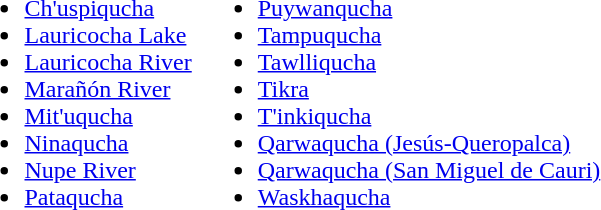<table>
<tr valign="top">
<td><br><ul><li><a href='#'>Ch'uspiqucha</a></li><li><a href='#'>Lauricocha Lake</a></li><li><a href='#'>Lauricocha River</a></li><li><a href='#'>Marañón River</a></li><li><a href='#'>Mit'uqucha</a></li><li><a href='#'>Ninaqucha</a></li><li><a href='#'>Nupe River</a></li><li><a href='#'>Pataqucha</a></li></ul></td>
<td><br><ul><li><a href='#'>Puywanqucha</a></li><li><a href='#'>Tampuqucha</a></li><li><a href='#'>Tawlliqucha</a></li><li><a href='#'>Tikra</a></li><li><a href='#'>T'inkiqucha</a></li><li><a href='#'>Qarwaqucha (Jesús-Queropalca)</a></li><li><a href='#'>Qarwaqucha (San Miguel de Cauri)</a></li><li><a href='#'>Waskhaqucha</a></li></ul></td>
</tr>
<tr>
</tr>
</table>
